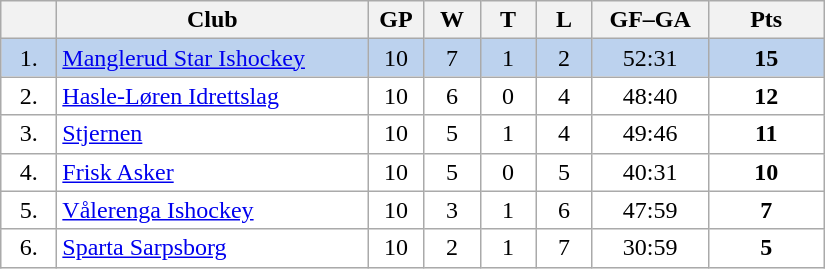<table class="wikitable">
<tr>
<th width="30"></th>
<th width="200">Club</th>
<th width="30">GP</th>
<th width="30">W</th>
<th width="30">T</th>
<th width="30">L</th>
<th width="70">GF–GA</th>
<th width="70">Pts</th>
</tr>
<tr bgcolor="#BCD2EE" align="center">
<td>1.</td>
<td align="left"><a href='#'>Manglerud Star Ishockey</a></td>
<td>10</td>
<td>7</td>
<td>1</td>
<td>2</td>
<td>52:31</td>
<td><strong>15</strong></td>
</tr>
<tr bgcolor="#FFFFFF" align="center">
<td>2.</td>
<td align="left"><a href='#'>Hasle-Løren Idrettslag</a></td>
<td>10</td>
<td>6</td>
<td>0</td>
<td>4</td>
<td>48:40</td>
<td><strong>12</strong></td>
</tr>
<tr bgcolor="#FFFFFF" align="center">
<td>3.</td>
<td align="left"><a href='#'>Stjernen</a></td>
<td>10</td>
<td>5</td>
<td>1</td>
<td>4</td>
<td>49:46</td>
<td><strong>11</strong></td>
</tr>
<tr bgcolor="#FFFFFF" align="center">
<td>4.</td>
<td align="left"><a href='#'>Frisk Asker</a></td>
<td>10</td>
<td>5</td>
<td>0</td>
<td>5</td>
<td>40:31</td>
<td><strong>10</strong></td>
</tr>
<tr bgcolor="#FFFFFF" align="center">
<td>5.</td>
<td align="left"><a href='#'>Vålerenga Ishockey</a></td>
<td>10</td>
<td>3</td>
<td>1</td>
<td>6</td>
<td>47:59</td>
<td><strong>7</strong></td>
</tr>
<tr bgcolor="#FFFFFF" align="center">
<td>6.</td>
<td align="left"><a href='#'>Sparta Sarpsborg</a></td>
<td>10</td>
<td>2</td>
<td>1</td>
<td>7</td>
<td>30:59</td>
<td><strong>5</strong></td>
</tr>
</table>
